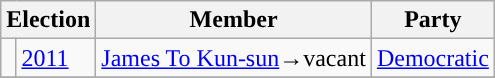<table class="wikitable">
<tr>
<th colspan="2">Election</th>
<th>Member</th>
<th>Party</th>
</tr>
<tr>
<td style="background-color: "></td>
<td><a href='#'>2011</a></td>
<td><a href='#'>James To Kun-sun</a>→vacant</td>
<td><a href='#'>Democratic</a></td>
</tr>
<tr>
</tr>
</table>
